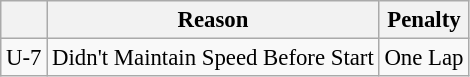<table class="wikitable" style="font-size:95%">
<tr>
<th></th>
<th>Reason</th>
<th>Penalty</th>
</tr>
<tr>
<td>U-7</td>
<td>Didn't Maintain Speed Before Start</td>
<td>One Lap</td>
</tr>
</table>
